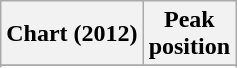<table class="wikitable sortable plainrowheaders">
<tr>
<th>Chart (2012)</th>
<th>Peak<br>position</th>
</tr>
<tr>
</tr>
<tr>
</tr>
<tr>
</tr>
</table>
